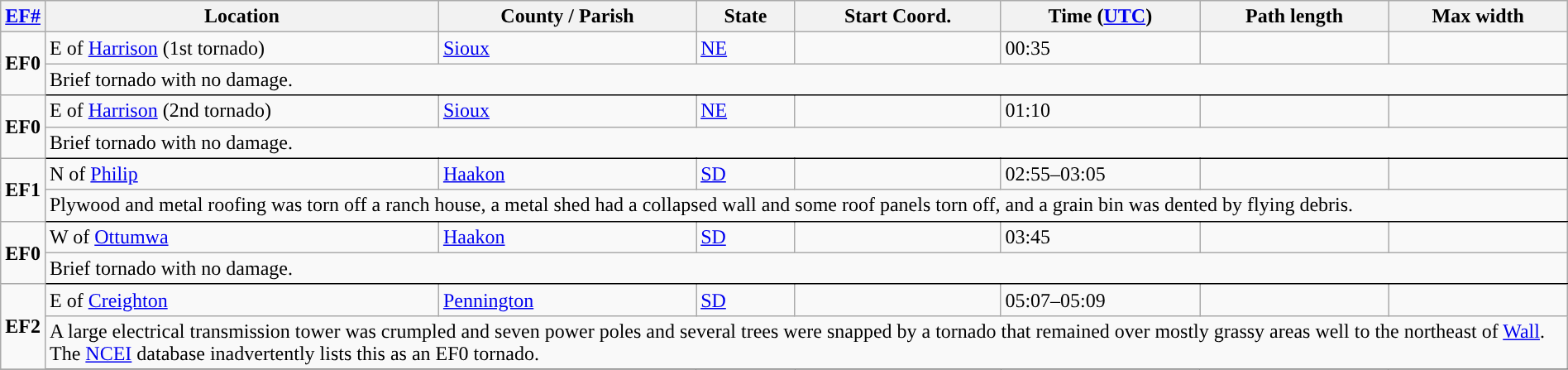<table class="wikitable sortable" style="width:100%;">
<tr>
<th scope="col" width="2%" align="center"><a href='#'>EF#</a></th>
<th scope="col" align="center" class="unsortable">Location</th>
<th scope="col" align="center" class="unsortable">County / Parish</th>
<th scope="col" align="center">State</th>
<th scope="col" align="center" data-sort-type="number">Start Coord.</th>
<th scope="col" align="center" data-sort-type="number">Time (<a href='#'>UTC</a>)</th>
<th scope="col" align="center" data-sort-type="number">Path length</th>
<th scope="col" align="center" data-sort-type="number">Max width</th>
</tr>
<tr>
<td rowspan="2" align="center"><strong>EF0</strong></td>
<td>E of <a href='#'>Harrison</a> (1st tornado)</td>
<td><a href='#'>Sioux</a></td>
<td><a href='#'>NE</a></td>
<td></td>
<td>00:35</td>
<td></td>
<td></td>
</tr>
<tr class="expand-child">
<td colspan="8" style=" border-bottom: 1px solid black;">Brief tornado with no damage.</td>
</tr>
<tr>
<td rowspan="2" align="center"><strong>EF0</strong></td>
<td>E of <a href='#'>Harrison</a> (2nd tornado)</td>
<td><a href='#'>Sioux</a></td>
<td><a href='#'>NE</a></td>
<td></td>
<td>01:10</td>
<td></td>
<td></td>
</tr>
<tr class="expand-child">
<td colspan="8" style=" border-bottom: 1px solid black;">Brief tornado with no damage.</td>
</tr>
<tr>
<td rowspan="2" align="center"><strong>EF1</strong></td>
<td>N of <a href='#'>Philip</a></td>
<td><a href='#'>Haakon</a></td>
<td><a href='#'>SD</a></td>
<td></td>
<td>02:55–03:05</td>
<td></td>
<td></td>
</tr>
<tr class="expand-child">
<td colspan="8" style=" border-bottom: 1px solid black;">Plywood and metal roofing was torn off a ranch house, a metal shed had a collapsed wall and some roof panels torn off, and a grain bin was dented by flying debris.</td>
</tr>
<tr>
<td rowspan="2" align="center"><strong>EF0</strong></td>
<td>W of <a href='#'>Ottumwa</a></td>
<td><a href='#'>Haakon</a></td>
<td><a href='#'>SD</a></td>
<td></td>
<td>03:45</td>
<td></td>
<td></td>
</tr>
<tr class="expand-child">
<td colspan="8" style=" border-bottom: 1px solid black;">Brief tornado with no damage.</td>
</tr>
<tr>
<td rowspan="2" align="center"><strong>EF2</strong> </td>
<td>E of <a href='#'>Creighton</a></td>
<td><a href='#'>Pennington</a></td>
<td><a href='#'>SD</a></td>
<td></td>
<td>05:07–05:09</td>
<td></td>
<td></td>
</tr>
<tr class="expand-child">
<td colspan="8" style=" border-bottom: 1px solid black;">A large electrical transmission tower was crumpled and seven power poles and several trees were snapped by a tornado that remained over mostly grassy areas well to the northeast of <a href='#'>Wall</a>. The <a href='#'>NCEI</a> database inadvertently lists this as an EF0 tornado.</td>
</tr>
<tr>
</tr>
</table>
